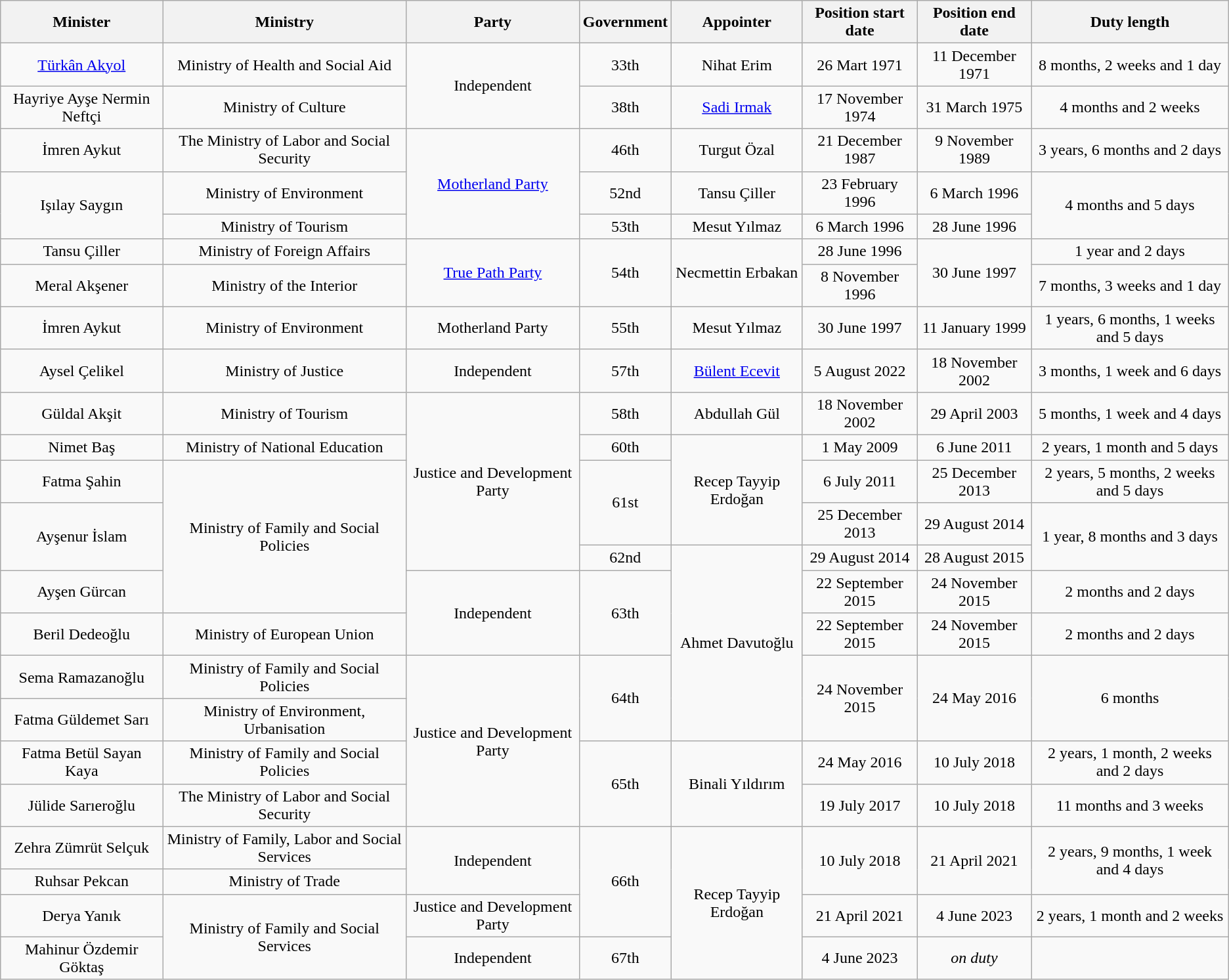<table class="wikitable sortable mw-collapsible" style="text-align:center;">
<tr>
<th>Minister</th>
<th>Ministry</th>
<th>Party</th>
<th>Government</th>
<th>Appointer</th>
<th>Position start date</th>
<th>Position end date</th>
<th>Duty length</th>
</tr>
<tr>
<td><a href='#'>Türkân Akyol</a></td>
<td>Ministry of Health and Social Aid</td>
<td rowspan="2">Independent</td>
<td>33th</td>
<td>Nihat Erim</td>
<td>26 Mart 1971</td>
<td>11 December 1971</td>
<td>8 months, 2 weeks and 1 day</td>
</tr>
<tr>
<td>Hayriye Ayşe Nermin Neftçi</td>
<td>Ministry of Culture</td>
<td>38th</td>
<td><a href='#'>Sadi Irmak</a></td>
<td>17 November 1974</td>
<td>31 March 1975</td>
<td>4 months and 2 weeks</td>
</tr>
<tr>
<td>İmren Aykut</td>
<td>The Ministry of Labor and Social Security</td>
<td rowspan="3"><a href='#'>Motherland Party</a></td>
<td>46th</td>
<td>Turgut Özal</td>
<td>21 December 1987</td>
<td>9 November 1989</td>
<td>3 years, 6 months and 2 days</td>
</tr>
<tr>
<td rowspan="2">Işılay Saygın</td>
<td>Ministry of Environment</td>
<td>52nd</td>
<td>Tansu Çiller</td>
<td>23 February 1996</td>
<td>6 March 1996</td>
<td rowspan="2">4 months and 5 days</td>
</tr>
<tr>
<td>Ministry of Tourism</td>
<td>53th</td>
<td>Mesut Yılmaz</td>
<td>6 March 1996</td>
<td>28 June 1996</td>
</tr>
<tr>
<td>Tansu Çiller</td>
<td>Ministry of Foreign Affairs</td>
<td rowspan="2"><a href='#'>True Path Party</a></td>
<td rowspan="2">54th</td>
<td rowspan="2">Necmettin Erbakan</td>
<td>28 June 1996</td>
<td rowspan="2">30 June 1997</td>
<td>1 year and 2 days</td>
</tr>
<tr>
<td>Meral Akşener</td>
<td>Ministry of the Interior</td>
<td>8 November 1996</td>
<td>7 months, 3 weeks and 1 day</td>
</tr>
<tr>
<td>İmren Aykut</td>
<td>Ministry of Environment</td>
<td>Motherland Party</td>
<td>55th</td>
<td>Mesut Yılmaz</td>
<td>30 June 1997</td>
<td>11 January 1999</td>
<td>1 years, 6 months, 1 weeks and 5 days</td>
</tr>
<tr>
<td>Aysel Çelikel</td>
<td>Ministry of Justice</td>
<td>Independent</td>
<td>57th</td>
<td><a href='#'>Bülent Ecevit</a></td>
<td>5 August 2022</td>
<td>18 November 2002</td>
<td>3 months, 1 week and 6 days</td>
</tr>
<tr>
<td>Güldal Akşit</td>
<td>Ministry of Tourism</td>
<td rowspan="5">Justice and Development Party</td>
<td>58th</td>
<td>Abdullah Gül</td>
<td>18 November 2002</td>
<td>29 April 2003</td>
<td>5 months, 1 week and 4 days</td>
</tr>
<tr>
<td>Nimet Baş</td>
<td>Ministry of National Education</td>
<td>60th</td>
<td rowspan="3">Recep Tayyip Erdoğan</td>
<td>1 May 2009</td>
<td>6 June 2011</td>
<td>2 years, 1 month and 5 days</td>
</tr>
<tr>
<td>Fatma Şahin</td>
<td rowspan="4">Ministry of Family and Social Policies</td>
<td rowspan="2">61st</td>
<td>6 July 2011</td>
<td>25 December 2013</td>
<td>2 years, 5 months, 2 weeks and 5 days</td>
</tr>
<tr>
<td rowspan="2">Ayşenur İslam</td>
<td>25 December 2013</td>
<td>29 August 2014</td>
<td rowspan="2">1 year, 8 months and 3 days</td>
</tr>
<tr>
<td>62nd</td>
<td rowspan="5">Ahmet Davutoğlu</td>
<td>29 August 2014</td>
<td>28 August 2015</td>
</tr>
<tr>
<td>Ayşen Gürcan</td>
<td rowspan="2">Independent</td>
<td rowspan="2">63th</td>
<td>22 September 2015</td>
<td>24 November 2015</td>
<td>2 months and 2 days</td>
</tr>
<tr>
<td>Beril Dedeoğlu</td>
<td>Ministry of European Union</td>
<td>22 September 2015</td>
<td>24 November 2015</td>
<td>2 months and 2 days</td>
</tr>
<tr>
<td>Sema Ramazanoğlu</td>
<td>Ministry of Family and Social Policies</td>
<td rowspan="4">Justice and Development Party</td>
<td rowspan="2">64th</td>
<td rowspan="2">24 November 2015</td>
<td rowspan="2">24 May 2016</td>
<td rowspan="2">6 months</td>
</tr>
<tr>
<td>Fatma Güldemet Sarı</td>
<td>Ministry of Environment, Urbanisation</td>
</tr>
<tr>
<td>Fatma Betül Sayan Kaya</td>
<td>Ministry of Family and Social Policies</td>
<td rowspan="2">65th</td>
<td rowspan="2">Binali Yıldırım</td>
<td>24 May 2016</td>
<td>10 July 2018</td>
<td>2 years, 1 month, 2 weeks and 2 days</td>
</tr>
<tr>
<td>Jülide Sarıeroğlu</td>
<td>The Ministry of Labor and Social Security</td>
<td>19 July 2017</td>
<td>10 July 2018</td>
<td>11 months and 3 weeks</td>
</tr>
<tr>
<td>Zehra Zümrüt Selçuk</td>
<td>Ministry of Family, Labor and Social Services</td>
<td rowspan="2">Independent</td>
<td rowspan="3">66th</td>
<td rowspan="4">Recep Tayyip Erdoğan</td>
<td rowspan="2">10 July 2018</td>
<td rowspan="2">21 April 2021</td>
<td rowspan="2">2 years, 9 months, 1 week and 4 days</td>
</tr>
<tr>
<td>Ruhsar Pekcan</td>
<td>Ministry of Trade</td>
</tr>
<tr>
<td>Derya Yanık</td>
<td rowspan="2">Ministry of Family and Social Services</td>
<td>Justice and Development Party</td>
<td>21 April 2021</td>
<td>4 June 2023</td>
<td>2 years, 1 month and 2 weeks</td>
</tr>
<tr>
<td>Mahinur Özdemir Göktaş</td>
<td>Independent</td>
<td>67th</td>
<td>4 June 2023</td>
<td><em>on duty</em></td>
<td></td>
</tr>
</table>
